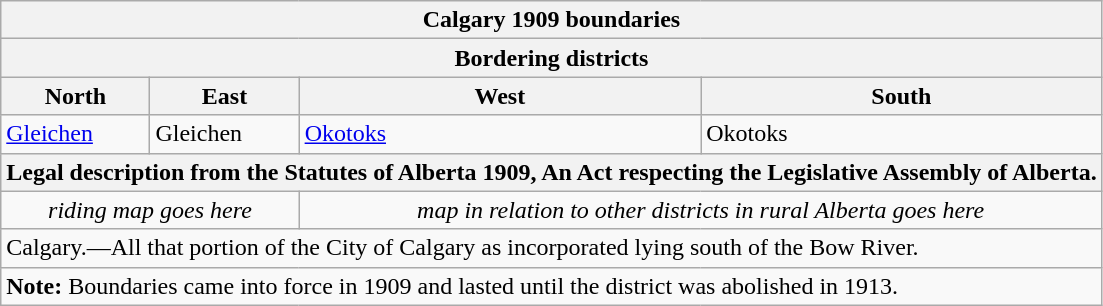<table class="wikitable collapsible collapsed">
<tr>
<th colspan=4>Calgary 1909 boundaries</th>
</tr>
<tr>
<th colspan=4>Bordering districts</th>
</tr>
<tr>
<th>North</th>
<th>East</th>
<th>West</th>
<th>South</th>
</tr>
<tr>
<td><a href='#'>Gleichen</a></td>
<td>Gleichen</td>
<td><a href='#'>Okotoks</a></td>
<td>Okotoks</td>
</tr>
<tr>
<th colspan=4>Legal description from the Statutes of Alberta 1909, An Act respecting the Legislative Assembly of Alberta.</th>
</tr>
<tr>
<td colspan=2 align=center><em>riding map goes here</em></td>
<td colspan=2 align=center><em>map in relation to other districts in rural Alberta goes here</em></td>
</tr>
<tr>
<td colspan=4>Calgary.—All that portion of the City of Calgary as incorporated lying south of the Bow River.</td>
</tr>
<tr>
<td colspan=4><strong>Note:</strong> Boundaries came into force in 1909 and lasted until the district was abolished in 1913.</td>
</tr>
</table>
